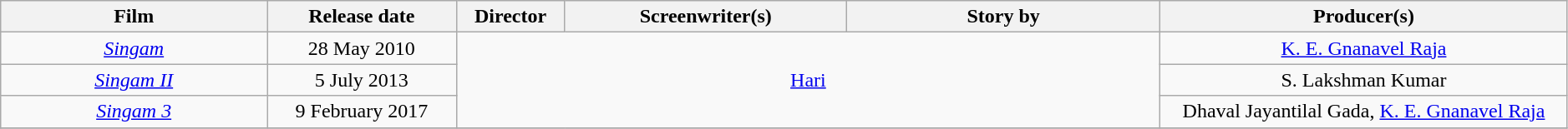<table class="wikitable plainrowheaders" style="text-align:center; width:99%;">
<tr>
<th width="17%">Film</th>
<th>Release date</th>
<th>Director</th>
<th width=18%>Screenwriter(s)</th>
<th width=20%>Story by</th>
<th width=26%>Producer(s)</th>
</tr>
<tr>
<td><em><a href='#'>Singam</a></em></td>
<td>28 May 2010</td>
<td colspan=3 rowspan=3><a href='#'>Hari</a></td>
<td><a href='#'>K. E. Gnanavel Raja</a></td>
</tr>
<tr>
<td><em><a href='#'>Singam II</a></em></td>
<td>5 July 2013</td>
<td>S. Lakshman Kumar</td>
</tr>
<tr>
<td><em><a href='#'>Singam 3</a></em></td>
<td>9 February 2017</td>
<td>Dhaval Jayantilal Gada, <a href='#'>K. E. Gnanavel Raja</a></td>
</tr>
<tr>
</tr>
</table>
